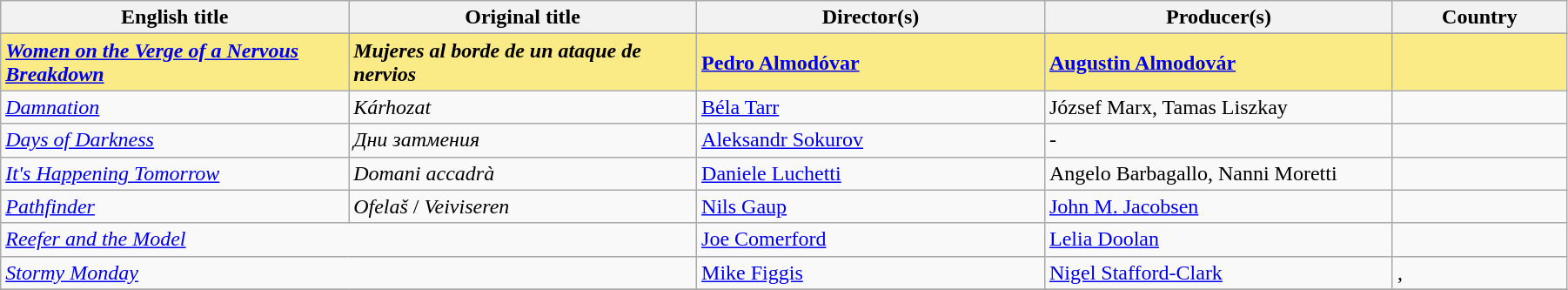<table class="sortable wikitable" width="95%" cellpadding="5">
<tr>
<th width="20%">English title</th>
<th width="20%">Original title</th>
<th width="20%">Director(s)</th>
<th width="20%">Producer(s)</th>
<th width="10%">Country</th>
</tr>
<tr>
</tr>
<tr style="background:#FAEB86">
<td><strong><em><a href='#'>Women on the Verge of a Nervous Breakdown</a></em></strong></td>
<td><strong><em>Mujeres al borde de un ataque de nervios</em></strong></td>
<td><strong><a href='#'>Pedro Almodóvar</a></strong></td>
<td><strong><a href='#'>Augustin Almodovár</a></strong></td>
<td></td>
</tr>
<tr>
<td><em><a href='#'>Damnation</a></em></td>
<td><em>Kárhozat</em></td>
<td><a href='#'>Béla Tarr</a></td>
<td>József Marx, Tamas Liszkay</td>
<td></td>
</tr>
<tr>
<td><em><a href='#'>Days of Darkness</a></em></td>
<td><em>Дни затмения</em></td>
<td><a href='#'>Aleksandr Sokurov</a></td>
<td>-</td>
<td></td>
</tr>
<tr>
<td><em><a href='#'>It's Happening Tomorrow</a></em></td>
<td><em>Domani accadrà</em></td>
<td><a href='#'>Daniele Luchetti</a></td>
<td>Angelo Barbagallo, Nanni Moretti</td>
<td></td>
</tr>
<tr>
<td><em><a href='#'>Pathfinder</a></em></td>
<td><em>Ofelaš</em> / <em>Veiviseren</em></td>
<td><a href='#'>Nils Gaup</a></td>
<td><a href='#'>John M. Jacobsen</a></td>
<td></td>
</tr>
<tr>
<td colspan="2"><em><a href='#'>Reefer and the Model</a></em></td>
<td><a href='#'>Joe Comerford</a></td>
<td><a href='#'>Lelia Doolan</a></td>
<td></td>
</tr>
<tr>
<td colspan="2"><em><a href='#'>Stormy Monday</a></em></td>
<td><a href='#'>Mike Figgis</a></td>
<td><a href='#'>Nigel Stafford-Clark</a></td>
<td>, </td>
</tr>
<tr>
</tr>
</table>
